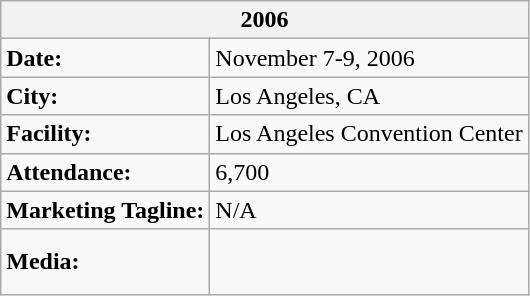<table class="wikitable">
<tr>
<th colspan="2">2006</th>
</tr>
<tr>
<td><strong>Date:</strong></td>
<td>November 7-9, 2006</td>
</tr>
<tr>
<td><strong>City:</strong></td>
<td>Los Angeles, CA</td>
</tr>
<tr>
<td><strong>Facility:</strong></td>
<td>Los Angeles Convention Center</td>
</tr>
<tr>
<td><strong>Attendance:</strong></td>
<td>6,700</td>
</tr>
<tr>
<td><strong>Marketing Tagline:</strong></td>
<td>N/A</td>
</tr>
<tr>
<td><strong>Media:</strong></td>
<td><br><br></td>
</tr>
</table>
